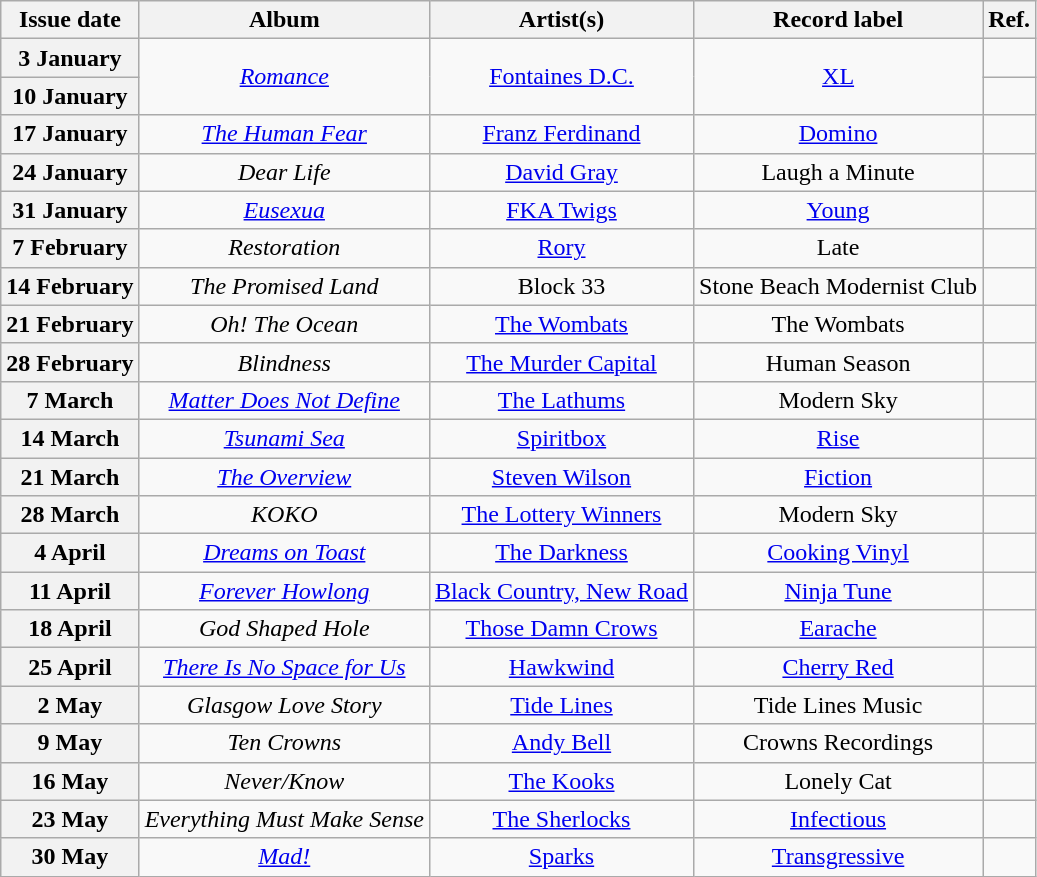<table class="wikitable plainrowheaders">
<tr>
<th scope=col>Issue date</th>
<th scope=col>Album</th>
<th scope=col>Artist(s)</th>
<th scope=col>Record label</th>
<th scope=col>Ref.</th>
</tr>
<tr>
<th scope=row>3 January</th>
<td align=center rowspan=2><em><a href='#'>Romance</a></em></td>
<td align=center rowspan=2><a href='#'>Fontaines D.C.</a></td>
<td align=center rowspan=2><a href='#'>XL</a></td>
<td align=center"></td>
</tr>
<tr>
<th scope=row>10 January</th>
<td align=center"></td>
</tr>
<tr>
<th scope=row>17 January</th>
<td align=center><em><a href='#'>The Human Fear</a></em></td>
<td align=center><a href='#'>Franz Ferdinand</a></td>
<td align=center><a href='#'>Domino</a></td>
<td align=center"></td>
</tr>
<tr>
<th scope=row>24 January</th>
<td align=center><em>Dear Life</em></td>
<td align=center><a href='#'>David Gray</a></td>
<td align=center>Laugh a Minute</td>
<td align=center"></td>
</tr>
<tr>
<th scope=row>31 January</th>
<td align=center><em><a href='#'>Eusexua</a></em></td>
<td align=center><a href='#'>FKA Twigs</a></td>
<td align=center><a href='#'>Young</a></td>
<td align=center"></td>
</tr>
<tr>
<th scope=row>7 February</th>
<td align=center><em>Restoration</em></td>
<td align=center><a href='#'>Rory</a></td>
<td align=center>Late</td>
<td align=center"></td>
</tr>
<tr>
<th scope=row>14 February</th>
<td align=center><em>The Promised Land</em></td>
<td align=center>Block 33</td>
<td align=center>Stone Beach Modernist Club</td>
<td align=center"></td>
</tr>
<tr>
<th scope=row>21 February</th>
<td align=center><em>Oh! The Ocean</em></td>
<td align=center><a href='#'>The Wombats</a></td>
<td align=center>The Wombats</td>
<td align=center"></td>
</tr>
<tr>
<th scope=row>28 February</th>
<td align=center><em>Blindness</em></td>
<td align=center><a href='#'>The Murder Capital</a></td>
<td align=center>Human Season</td>
<td align=center"></td>
</tr>
<tr>
<th scope=row>7 March</th>
<td align=center><em><a href='#'>Matter Does Not Define</a></em></td>
<td align=center><a href='#'>The Lathums</a></td>
<td align=center>Modern Sky</td>
<td align=center"></td>
</tr>
<tr>
<th scope=row>14 March</th>
<td align=center><em><a href='#'>Tsunami Sea</a></em></td>
<td align=center><a href='#'>Spiritbox</a></td>
<td align=center><a href='#'>Rise</a></td>
<td align=center"></td>
</tr>
<tr>
<th scope=row>21 March</th>
<td align=center><em><a href='#'>The Overview</a></em></td>
<td align=center><a href='#'>Steven Wilson</a></td>
<td align=center><a href='#'>Fiction</a></td>
<td align=center"></td>
</tr>
<tr>
<th scope=row>28 March </th>
<td align=center><em>KOKO </em></td>
<td align=center><a href='#'>The Lottery Winners</a></td>
<td align=center>Modern Sky</td>
<td align=center"></td>
</tr>
<tr>
<th scope=row>4 April</th>
<td align=center><em><a href='#'>Dreams on Toast</a></em></td>
<td align=center><a href='#'>The Darkness</a></td>
<td align=center><a href='#'>Cooking Vinyl</a></td>
<td align=center"></td>
</tr>
<tr>
<th scope=row>11 April</th>
<td align=center><em><a href='#'>Forever Howlong</a></em></td>
<td align=center><a href='#'>Black Country, New Road</a></td>
<td align=center><a href='#'>Ninja Tune</a></td>
<td align=center"></td>
</tr>
<tr>
<th scope=row>18 April </th>
<td align=center><em>God Shaped Hole</em></td>
<td align=center><a href='#'>Those Damn Crows</a></td>
<td align=center><a href='#'>Earache</a></td>
<td align=center"></td>
</tr>
<tr>
<th scope=row>25 April</th>
<td align=center><em><a href='#'>There Is No Space for Us</a></em></td>
<td align=center><a href='#'>Hawkwind</a></td>
<td align=center><a href='#'>Cherry Red</a></td>
<td align=center"></td>
</tr>
<tr>
<th scope=row>2 May</th>
<td align=center><em>Glasgow Love Story</em></td>
<td align=center><a href='#'>Tide Lines</a></td>
<td align=center>Tide Lines Music</td>
<td align=center"></td>
</tr>
<tr>
<th scope=row>9 May</th>
<td align=center><em>Ten Crowns</em></td>
<td align=center><a href='#'>Andy Bell</a></td>
<td align=center>Crowns Recordings</td>
<td align=center"></td>
</tr>
<tr>
<th scope=row>16 May</th>
<td align=center><em>Never/Know</em></td>
<td align=center><a href='#'>The Kooks</a></td>
<td align=center>Lonely Cat</td>
<td align=center"></td>
</tr>
<tr>
<th scope=row>23 May</th>
<td align=center><em>Everything Must Make Sense</em></td>
<td align=center><a href='#'>The Sherlocks</a></td>
<td align=center><a href='#'>Infectious</a></td>
<td align=center"></td>
</tr>
<tr>
<th scope=row>30 May</th>
<td align=center><em><a href='#'>Mad!</a></em></td>
<td align=center><a href='#'>Sparks</a></td>
<td align=center><a href='#'>Transgressive</a></td>
<td align=center"></td>
</tr>
</table>
